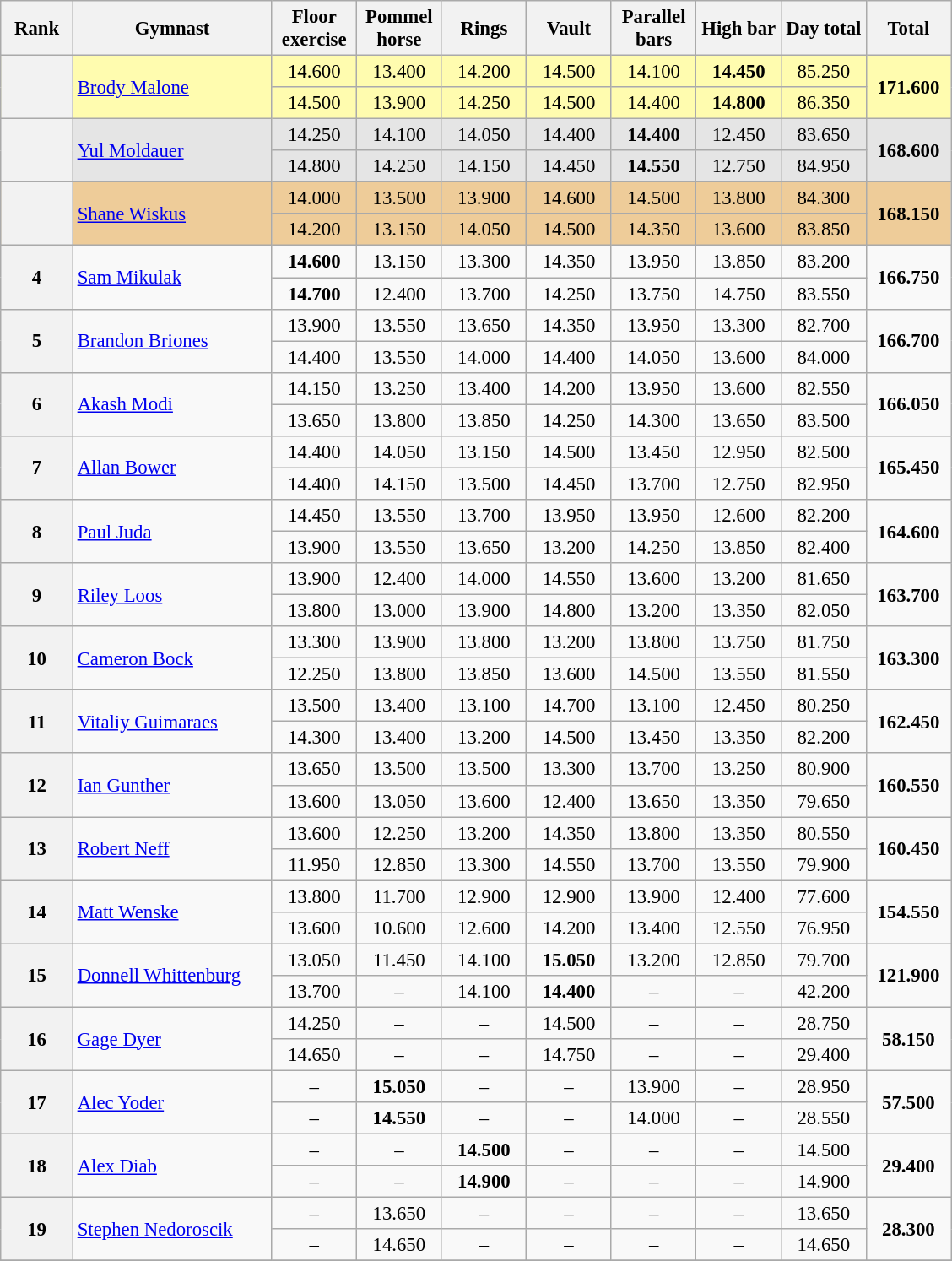<table class="wikitable sortable" style="text-align:center; font-size:95%">
<tr>
<th scope="col" style="width:50px;">Rank</th>
<th scope="col" style="width:150px;">Gymnast</th>
<th scope="col" style="width:60px;"> Floor exercise</th>
<th scope="col" style="width:60px;"> Pommel horse</th>
<th scope="col" style="width:60px;"> Rings</th>
<th scope="col" style="width:60px;"> Vault</th>
<th scope="col" style="width:60px;"> Parallel bars</th>
<th scope="col" style="width:60px;"> High bar</th>
<th scope="col" style="width:60px;">Day total</th>
<th scope="col" style="width:60px;">Total</th>
</tr>
<tr style="background:#fffcaf;">
<th rowspan="2" scope=row style="text-align:center"></th>
<td rowspan="2" align=left><a href='#'>Brody Malone</a></td>
<td>14.600</td>
<td>13.400</td>
<td>14.200</td>
<td>14.500</td>
<td>14.100</td>
<td><strong>14.450</strong></td>
<td>85.250</td>
<td rowspan="2"><strong>171.600</strong></td>
</tr>
<tr style="background:#fffcaf;">
<td>14.500</td>
<td>13.900</td>
<td>14.250</td>
<td>14.500</td>
<td>14.400</td>
<td><strong>14.800</strong></td>
<td>86.350</td>
</tr>
<tr style="background:#e5e5e5;">
<th rowspan="2" scope=row style="text-align:center"></th>
<td rowspan="2" align=left><a href='#'>Yul Moldauer</a></td>
<td>14.250</td>
<td>14.100</td>
<td>14.050</td>
<td>14.400</td>
<td><strong>14.400</strong></td>
<td>12.450</td>
<td>83.650</td>
<td rowspan="2"><strong>168.600 </strong></td>
</tr>
<tr style="background:#e5e5e5;">
<td>14.800</td>
<td>14.250</td>
<td>14.150</td>
<td>14.450</td>
<td><strong>14.550</strong></td>
<td>12.750</td>
<td>84.950</td>
</tr>
<tr style="background:#ec9;">
<th rowspan="2" scope=row style="text-align:center"></th>
<td rowspan="2" align=left><a href='#'>Shane Wiskus</a></td>
<td>14.000</td>
<td>13.500</td>
<td>13.900</td>
<td>14.600</td>
<td>14.500</td>
<td>13.800</td>
<td>84.300</td>
<td rowspan="2"><strong>168.150 </strong></td>
</tr>
<tr style="background:#ec9;">
<td>14.200</td>
<td>13.150</td>
<td>14.050</td>
<td>14.500</td>
<td>14.350</td>
<td>13.600</td>
<td>83.850</td>
</tr>
<tr>
<th rowspan="2" scope=row style="text-align:center">4</th>
<td rowspan="2" align=left><a href='#'>Sam Mikulak</a></td>
<td><strong>14.600</strong></td>
<td>13.150</td>
<td>13.300</td>
<td>14.350</td>
<td>13.950</td>
<td>13.850</td>
<td>83.200</td>
<td rowspan="2"><strong>166.750 </strong></td>
</tr>
<tr>
<td><strong>14.700</strong></td>
<td>12.400</td>
<td>13.700</td>
<td>14.250</td>
<td>13.750</td>
<td>14.750</td>
<td>83.550</td>
</tr>
<tr>
<th rowspan="2" scope=row style="text-align:center">5</th>
<td rowspan="2" align=left><a href='#'>Brandon Briones</a></td>
<td>13.900</td>
<td>13.550</td>
<td>13.650</td>
<td>14.350</td>
<td>13.950</td>
<td>13.300</td>
<td>82.700</td>
<td rowspan="2"><strong>166.700 </strong></td>
</tr>
<tr>
<td>14.400</td>
<td>13.550</td>
<td>14.000</td>
<td>14.400</td>
<td>14.050</td>
<td>13.600</td>
<td>84.000</td>
</tr>
<tr>
<th rowspan="2" scope=row style="text-align:center">6</th>
<td rowspan="2" align=left><a href='#'>Akash Modi</a></td>
<td>14.150</td>
<td>13.250</td>
<td>13.400</td>
<td>14.200</td>
<td>13.950</td>
<td>13.600</td>
<td>82.550</td>
<td rowspan="2"><strong>166.050 </strong></td>
</tr>
<tr>
<td>13.650</td>
<td>13.800</td>
<td>13.850</td>
<td>14.250</td>
<td>14.300</td>
<td>13.650</td>
<td>83.500</td>
</tr>
<tr>
<th rowspan="2" scope=row style="text-align:center">7</th>
<td rowspan="2" align=left><a href='#'>Allan Bower</a></td>
<td>14.400</td>
<td>14.050</td>
<td>13.150</td>
<td>14.500</td>
<td>13.450</td>
<td>12.950</td>
<td>82.500</td>
<td rowspan="2"><strong>165.450</strong></td>
</tr>
<tr>
<td>14.400</td>
<td>14.150</td>
<td>13.500</td>
<td>14.450</td>
<td>13.700</td>
<td>12.750</td>
<td>82.950</td>
</tr>
<tr>
<th rowspan="2" scope=row style="text-align:center">8</th>
<td rowspan="2" align=left><a href='#'>Paul Juda</a></td>
<td>14.450</td>
<td>13.550</td>
<td>13.700</td>
<td>13.950</td>
<td>13.950</td>
<td>12.600</td>
<td>82.200</td>
<td rowspan="2"><strong>164.600 </strong></td>
</tr>
<tr>
<td>13.900</td>
<td>13.550</td>
<td>13.650</td>
<td>13.200</td>
<td>14.250</td>
<td>13.850</td>
<td>82.400</td>
</tr>
<tr>
<th rowspan="2" scope=row style="text-align:center">9</th>
<td rowspan="2" align=left><a href='#'>Riley Loos</a></td>
<td>13.900</td>
<td>12.400</td>
<td>14.000</td>
<td>14.550</td>
<td>13.600</td>
<td>13.200</td>
<td>81.650</td>
<td rowspan="2"><strong>163.700 </strong></td>
</tr>
<tr>
<td>13.800</td>
<td>13.000</td>
<td>13.900</td>
<td>14.800</td>
<td>13.200</td>
<td>13.350</td>
<td>82.050</td>
</tr>
<tr>
<th rowspan="2" scope=row style="text-align:center">10</th>
<td rowspan="2" align=left><a href='#'>Cameron Bock</a></td>
<td>13.300</td>
<td>13.900</td>
<td>13.800</td>
<td>13.200</td>
<td>13.800</td>
<td>13.750</td>
<td>81.750</td>
<td rowspan="2"><strong>163.300 </strong></td>
</tr>
<tr>
<td>12.250</td>
<td>13.800</td>
<td>13.850</td>
<td>13.600</td>
<td>14.500</td>
<td>13.550</td>
<td>81.550</td>
</tr>
<tr>
<th rowspan="2" scope=row style="text-align:center">11</th>
<td rowspan="2" align=left><a href='#'>Vitaliy Guimaraes</a></td>
<td>13.500</td>
<td>13.400</td>
<td>13.100</td>
<td>14.700</td>
<td>13.100</td>
<td>12.450</td>
<td>80.250</td>
<td rowspan="2"><strong>162.450 </strong></td>
</tr>
<tr>
<td>14.300</td>
<td>13.400</td>
<td>13.200</td>
<td>14.500</td>
<td>13.450</td>
<td>13.350</td>
<td>82.200</td>
</tr>
<tr>
<th rowspan="2" scope=row style="text-align:center">12</th>
<td rowspan="2" align=left><a href='#'>Ian Gunther</a></td>
<td>13.650</td>
<td>13.500</td>
<td>13.500</td>
<td>13.300</td>
<td>13.700</td>
<td>13.250</td>
<td>80.900</td>
<td rowspan="2"><strong>160.550 </strong></td>
</tr>
<tr>
<td>13.600</td>
<td>13.050</td>
<td>13.600</td>
<td>12.400</td>
<td>13.650</td>
<td>13.350</td>
<td>79.650</td>
</tr>
<tr>
<th rowspan="2" scope=row style="text-align:center">13</th>
<td rowspan="2" align=left><a href='#'>Robert Neff</a></td>
<td>13.600</td>
<td>12.250</td>
<td>13.200</td>
<td>14.350</td>
<td>13.800</td>
<td>13.350</td>
<td>80.550</td>
<td rowspan="2"><strong>160.450 </strong></td>
</tr>
<tr>
<td>11.950</td>
<td>12.850</td>
<td>13.300</td>
<td>14.550</td>
<td>13.700</td>
<td>13.550</td>
<td>79.900</td>
</tr>
<tr>
<th rowspan="2" scope=row style="text-align:center">14</th>
<td rowspan="2" align=left><a href='#'>Matt Wenske</a></td>
<td>13.800</td>
<td>11.700</td>
<td>12.900</td>
<td>12.900</td>
<td>13.900</td>
<td>12.400</td>
<td>77.600</td>
<td rowspan="2"><strong>154.550 </strong></td>
</tr>
<tr>
<td>13.600</td>
<td>10.600</td>
<td>12.600</td>
<td>14.200</td>
<td>13.400</td>
<td>12.550</td>
<td>76.950</td>
</tr>
<tr>
<th rowspan="2" scope=row style="text-align:center">15</th>
<td rowspan="2" align=left><a href='#'>Donnell Whittenburg</a></td>
<td>13.050</td>
<td>11.450</td>
<td>14.100</td>
<td><strong>15.050</strong></td>
<td>13.200</td>
<td>12.850</td>
<td>79.700</td>
<td rowspan="2"><strong>121.900 </strong></td>
</tr>
<tr>
<td>13.700</td>
<td>–</td>
<td>14.100</td>
<td><strong>14.400</strong></td>
<td>–</td>
<td>–</td>
<td>42.200</td>
</tr>
<tr>
<th rowspan="2" scope=row style="text-align:center">16</th>
<td rowspan="2" align=left><a href='#'>Gage Dyer</a></td>
<td>14.250</td>
<td>–</td>
<td>–</td>
<td>14.500</td>
<td>–</td>
<td>–</td>
<td>28.750</td>
<td rowspan="2"><strong>58.150 </strong></td>
</tr>
<tr>
<td>14.650</td>
<td>–</td>
<td>–</td>
<td>14.750</td>
<td>–</td>
<td>–</td>
<td>29.400</td>
</tr>
<tr>
<th rowspan="2" scope=row style="text-align:center">17</th>
<td rowspan="2" align=left><a href='#'>Alec Yoder</a></td>
<td>–</td>
<td><strong>15.050</strong></td>
<td>–</td>
<td>–</td>
<td>13.900</td>
<td>–</td>
<td>28.950</td>
<td rowspan="2"><strong>57.500 </strong></td>
</tr>
<tr>
<td>–</td>
<td><strong>14.550</strong></td>
<td>–</td>
<td>–</td>
<td>14.000</td>
<td>–</td>
<td>28.550</td>
</tr>
<tr>
<th rowspan="2" scope=row style="text-align:center">18</th>
<td rowspan="2" align=left><a href='#'>Alex Diab</a></td>
<td>–</td>
<td>–</td>
<td><strong>14.500</strong></td>
<td>–</td>
<td>–</td>
<td>–</td>
<td>14.500</td>
<td rowspan="2"><strong>29.400 </strong></td>
</tr>
<tr>
<td>–</td>
<td>–</td>
<td><strong>14.900</strong></td>
<td>–</td>
<td>–</td>
<td>–</td>
<td>14.900</td>
</tr>
<tr>
<th rowspan="2" scope=row style="text-align:center">19</th>
<td rowspan="2" align=left><a href='#'>Stephen Nedoroscik</a></td>
<td>–</td>
<td>13.650</td>
<td>–</td>
<td>–</td>
<td>–</td>
<td>–</td>
<td>13.650</td>
<td rowspan="2"><strong>28.300 </strong></td>
</tr>
<tr>
<td>–</td>
<td>14.650</td>
<td>–</td>
<td>–</td>
<td>–</td>
<td>–</td>
<td>14.650</td>
</tr>
<tr>
</tr>
</table>
